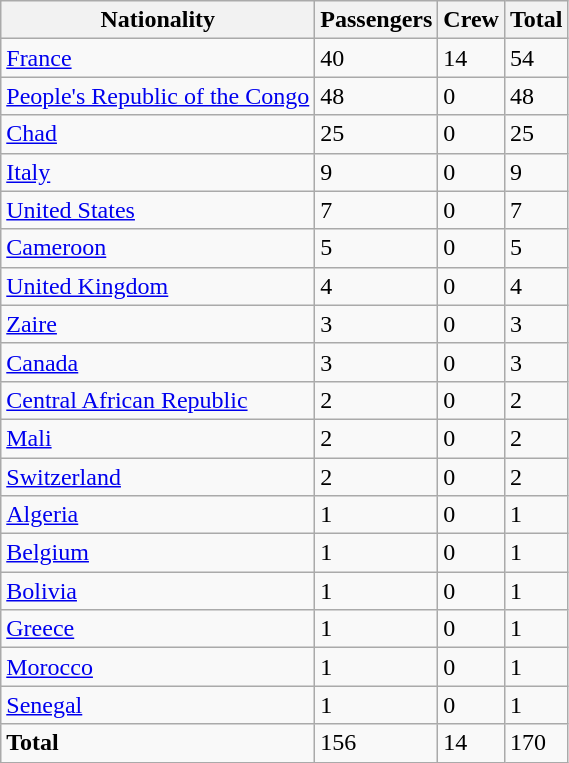<table class="wikitable">
<tr>
<th>Nationality</th>
<th>Passengers</th>
<th>Crew</th>
<th>Total</th>
</tr>
<tr>
<td><a href='#'>France</a></td>
<td>40</td>
<td>14</td>
<td>54</td>
</tr>
<tr>
<td><a href='#'>People's Republic of the Congo</a></td>
<td>48</td>
<td>0</td>
<td>48</td>
</tr>
<tr>
<td><a href='#'>Chad</a></td>
<td>25</td>
<td>0</td>
<td>25</td>
</tr>
<tr>
<td><a href='#'>Italy</a></td>
<td>9</td>
<td>0</td>
<td>9</td>
</tr>
<tr>
<td><a href='#'>United States</a></td>
<td>7</td>
<td>0</td>
<td>7</td>
</tr>
<tr>
<td><a href='#'>Cameroon</a></td>
<td>5</td>
<td>0</td>
<td>5</td>
</tr>
<tr>
<td><a href='#'>United Kingdom</a></td>
<td>4</td>
<td>0</td>
<td>4</td>
</tr>
<tr>
<td><a href='#'>Zaire</a></td>
<td>3</td>
<td>0</td>
<td>3</td>
</tr>
<tr>
<td><a href='#'>Canada</a></td>
<td>3</td>
<td>0</td>
<td>3</td>
</tr>
<tr>
<td><a href='#'>Central African Republic</a></td>
<td>2</td>
<td>0</td>
<td>2</td>
</tr>
<tr>
<td><a href='#'>Mali</a></td>
<td>2</td>
<td>0</td>
<td>2</td>
</tr>
<tr>
<td><a href='#'>Switzerland</a></td>
<td>2</td>
<td>0</td>
<td>2</td>
</tr>
<tr>
<td><a href='#'>Algeria</a></td>
<td>1</td>
<td>0</td>
<td>1</td>
</tr>
<tr>
<td><a href='#'>Belgium</a></td>
<td>1</td>
<td>0</td>
<td>1</td>
</tr>
<tr>
<td><a href='#'>Bolivia</a></td>
<td>1</td>
<td>0</td>
<td>1</td>
</tr>
<tr>
<td><a href='#'>Greece</a></td>
<td>1</td>
<td>0</td>
<td>1</td>
</tr>
<tr>
<td><a href='#'>Morocco</a></td>
<td>1</td>
<td>0</td>
<td>1</td>
</tr>
<tr>
<td><a href='#'>Senegal</a></td>
<td>1</td>
<td>0</td>
<td>1</td>
</tr>
<tr>
<td><strong>Total</strong></td>
<td>156</td>
<td>14</td>
<td>170</td>
</tr>
</table>
